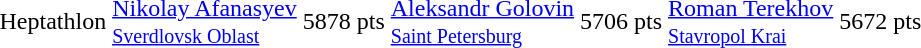<table>
<tr>
<td>Heptathlon</td>
<td><a href='#'>Nikolay Afanasyev</a><br><small><a href='#'>Sverdlovsk Oblast</a></small></td>
<td>5878 pts</td>
<td><a href='#'>Aleksandr Golovin</a><br><small><a href='#'>Saint Petersburg</a></small></td>
<td>5706 pts</td>
<td><a href='#'>Roman Terekhov</a><br><small><a href='#'>Stavropol Krai</a></small></td>
<td>5672 pts</td>
</tr>
</table>
